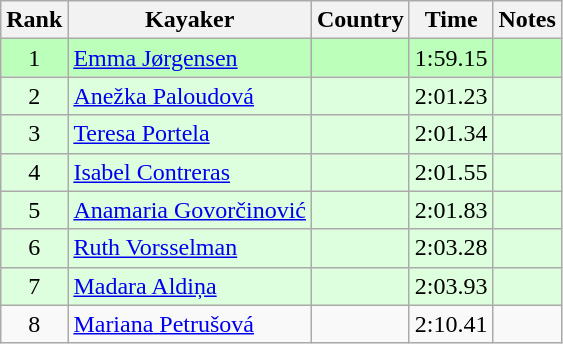<table class="wikitable" style="text-align:center">
<tr>
<th>Rank</th>
<th>Kayaker</th>
<th>Country</th>
<th>Time</th>
<th>Notes</th>
</tr>
<tr bgcolor=bbffbb>
<td>1</td>
<td align="left"><a href='#'>Emma Jørgensen</a></td>
<td align="left"></td>
<td>1:59.15</td>
<td></td>
</tr>
<tr bgcolor=ddffdd>
<td>2</td>
<td align="left"><a href='#'>Anežka Paloudová</a></td>
<td align="left"></td>
<td>2:01.23</td>
<td></td>
</tr>
<tr bgcolor=ddffdd>
<td>3</td>
<td align="left"><a href='#'>Teresa Portela</a></td>
<td align="left"></td>
<td>2:01.34</td>
<td></td>
</tr>
<tr bgcolor=ddffdd>
<td>4</td>
<td align="left"><a href='#'>Isabel Contreras</a></td>
<td align="left"></td>
<td>2:01.55</td>
<td></td>
</tr>
<tr bgcolor=ddffdd>
<td>5</td>
<td align="left"><a href='#'>Anamaria Govorčinović</a></td>
<td align="left"></td>
<td>2:01.83</td>
<td></td>
</tr>
<tr bgcolor=ddffdd>
<td>6</td>
<td align="left"><a href='#'>Ruth Vorsselman</a></td>
<td align="left"></td>
<td>2:03.28</td>
<td></td>
</tr>
<tr bgcolor=ddffdd>
<td>7</td>
<td align="left"><a href='#'>Madara Aldiņa</a></td>
<td align="left"></td>
<td>2:03.93</td>
<td></td>
</tr>
<tr>
<td>8</td>
<td align="left"><a href='#'>Mariana Petrušová</a></td>
<td align="left"></td>
<td>2:10.41</td>
<td></td>
</tr>
</table>
